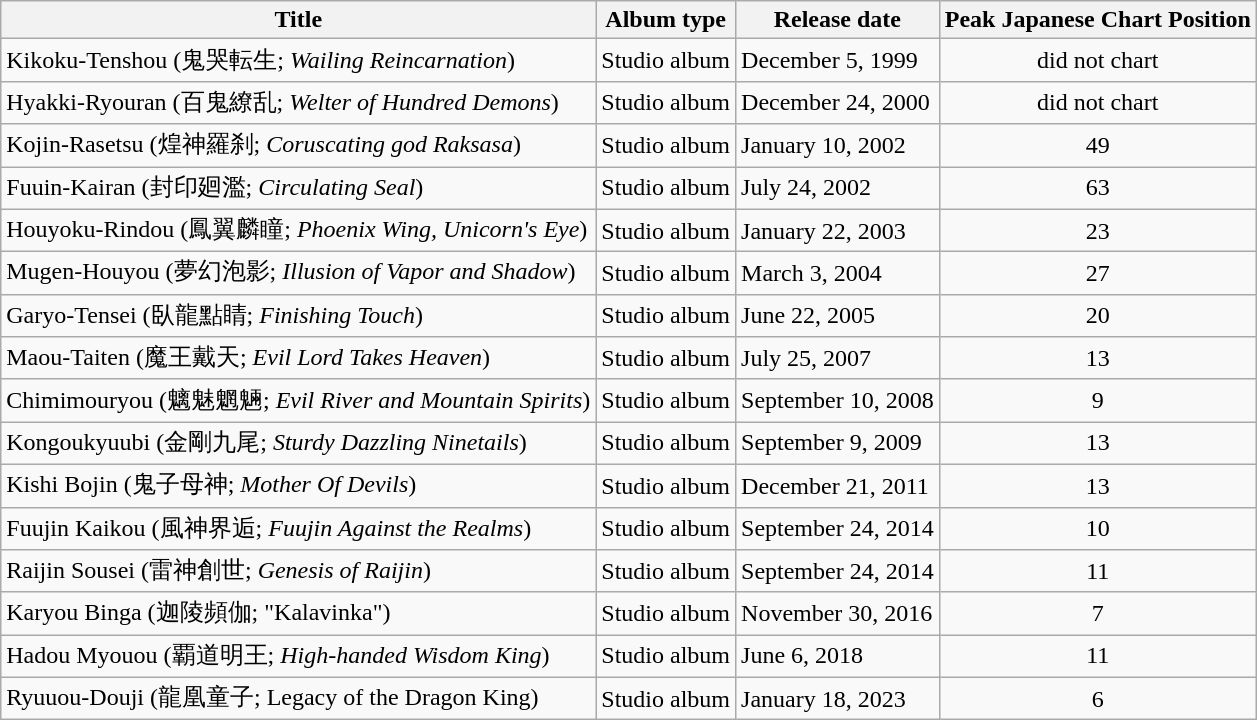<table class="wikitable">
<tr>
<th>Title</th>
<th>Album type</th>
<th>Release date</th>
<th>Peak Japanese Chart Position</th>
</tr>
<tr>
<td>Kikoku-Tenshou (鬼哭転生; <em>Wailing Reincarnation</em>)</td>
<td>Studio album</td>
<td>December 5, 1999</td>
<td align="center">did not chart</td>
</tr>
<tr>
<td>Hyakki-Ryouran (百鬼繚乱; <em>Welter of Hundred Demons</em>)</td>
<td>Studio album</td>
<td>December 24, 2000</td>
<td align="center">did not chart</td>
</tr>
<tr>
<td>Kojin-Rasetsu (煌神羅刹; <em>Coruscating god Raksasa</em>)</td>
<td>Studio album</td>
<td>January 10, 2002</td>
<td align="center">49</td>
</tr>
<tr>
<td>Fuuin-Kairan (封印廻濫; <em>Circulating Seal</em>)</td>
<td>Studio album</td>
<td>July 24, 2002</td>
<td align="center">63</td>
</tr>
<tr>
<td>Houyoku-Rindou (鳳翼麟瞳; <em>Phoenix Wing, Unicorn's Eye</em>)</td>
<td>Studio album</td>
<td>January 22, 2003</td>
<td align="center">23</td>
</tr>
<tr>
<td>Mugen-Houyou (夢幻泡影; <em>Illusion of Vapor and Shadow</em>)</td>
<td>Studio album</td>
<td>March 3, 2004</td>
<td align="center">27</td>
</tr>
<tr>
<td>Garyo-Tensei (臥龍點睛; <em>Finishing Touch</em>)</td>
<td>Studio album</td>
<td>June 22, 2005</td>
<td align="center">20</td>
</tr>
<tr>
<td>Maou-Taiten (魔王戴天; <em>Evil Lord Takes Heaven</em>)</td>
<td>Studio album</td>
<td>July 25, 2007</td>
<td align="center">13</td>
</tr>
<tr>
<td>Chimimouryou (魑魅魍魎; <em>Evil River and Mountain Spirits</em>)</td>
<td>Studio album</td>
<td>September 10, 2008</td>
<td align="center">9</td>
</tr>
<tr>
<td>Kongoukyuubi (金剛九尾; <em>Sturdy Dazzling Ninetails</em>)</td>
<td>Studio album</td>
<td>September 9, 2009</td>
<td align="center">13</td>
</tr>
<tr>
<td>Kishi Bojin (鬼子母神; <em>Mother Of Devils</em>)</td>
<td>Studio album</td>
<td>December 21, 2011</td>
<td align="center">13</td>
</tr>
<tr>
<td>Fuujin Kaikou (風神界逅; <em>Fuujin Against the Realms</em>)</td>
<td>Studio album</td>
<td>September 24, 2014</td>
<td align="center">10</td>
</tr>
<tr>
<td>Raijin Sousei (雷神創世; <em>Genesis of Raijin</em>)</td>
<td>Studio album</td>
<td>September 24, 2014</td>
<td align="center">11</td>
</tr>
<tr>
<td>Karyou Binga (迦陵頻伽; "Kalavinka")</td>
<td>Studio album</td>
<td>November 30, 2016</td>
<td align="center">7</td>
</tr>
<tr>
<td>Hadou Myouou (覇道明王; <em>High-handed Wisdom King</em>)</td>
<td>Studio album</td>
<td>June 6, 2018</td>
<td align="center">11</td>
</tr>
<tr>
<td>Ryuuou-Douji (龍凰童子; Legacy of the Dragon King)</td>
<td>Studio album</td>
<td>January 18, 2023</td>
<td align="center">6</td>
</tr>
</table>
